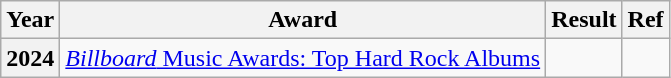<table class="wikitable">
<tr>
<th>Year</th>
<th>Award</th>
<th>Result</th>
<th>Ref</th>
</tr>
<tr>
<th>2024</th>
<td><a href='#'><em>Billboard</em> Music Awards: Top Hard Rock Albums</a></td>
<td></td>
<td></td>
</tr>
</table>
